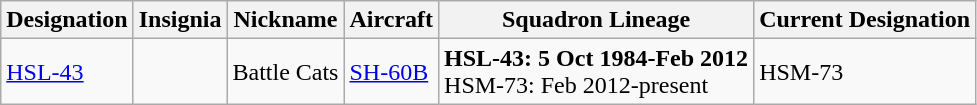<table class="wikitable">
<tr>
<th>Designation</th>
<th>Insignia</th>
<th>Nickname</th>
<th>Aircraft</th>
<th>Squadron Lineage</th>
<th>Current Designation</th>
</tr>
<tr>
<td><a href='#'>HSL-43</a></td>
<td></td>
<td>Battle Cats</td>
<td><a href='#'>SH-60B</a></td>
<td style="white-space: nowrap;"><strong>HSL-43: 5 Oct 1984-Feb 2012</strong><br>HSM-73: Feb 2012-present</td>
<td>HSM-73</td>
</tr>
</table>
